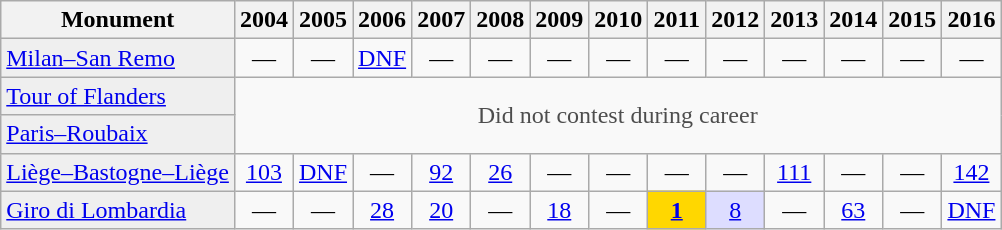<table class="wikitable">
<tr>
<th>Monument</th>
<th>2004</th>
<th>2005</th>
<th>2006</th>
<th>2007</th>
<th>2008</th>
<th>2009</th>
<th>2010</th>
<th>2011</th>
<th>2012</th>
<th>2013</th>
<th>2014</th>
<th>2015</th>
<th>2016</th>
</tr>
<tr style="text-align:center;">
<td style="text-align:left; background:#efefef;"><a href='#'>Milan–San Remo</a></td>
<td>—</td>
<td>—</td>
<td><a href='#'>DNF</a></td>
<td>—</td>
<td>—</td>
<td>—</td>
<td>—</td>
<td>—</td>
<td>—</td>
<td>—</td>
<td>—</td>
<td>—</td>
<td>—</td>
</tr>
<tr style="text-align:center;">
<td style="text-align:left; background:#efefef;"><a href='#'>Tour of Flanders</a></td>
<td style="color:#4d4d4d;" colspan=13 rowspan=2>Did not contest during career</td>
</tr>
<tr style="text-align:center;">
<td style="text-align:left; background:#efefef;"><a href='#'>Paris–Roubaix</a></td>
</tr>
<tr style="text-align:center;">
<td style="text-align:left; background:#efefef;"><a href='#'>Liège–Bastogne–Liège</a></td>
<td><a href='#'>103</a></td>
<td><a href='#'>DNF</a></td>
<td>—</td>
<td><a href='#'>92</a></td>
<td><a href='#'>26</a></td>
<td>—</td>
<td>—</td>
<td>—</td>
<td>—</td>
<td><a href='#'>111</a></td>
<td>—</td>
<td>—</td>
<td><a href='#'>142</a></td>
</tr>
<tr style="text-align:center;">
<td style="text-align:left; background:#efefef;"><a href='#'>Giro di Lombardia</a></td>
<td>—</td>
<td>—</td>
<td><a href='#'>28</a></td>
<td><a href='#'>20</a></td>
<td>—</td>
<td><a href='#'>18</a></td>
<td>—</td>
<td style="background:gold;"><a href='#'><strong>1</strong></a></td>
<td style="background:#ddf;"><a href='#'>8</a></td>
<td>—</td>
<td><a href='#'>63</a></td>
<td>—</td>
<td><a href='#'>DNF</a></td>
</tr>
</table>
